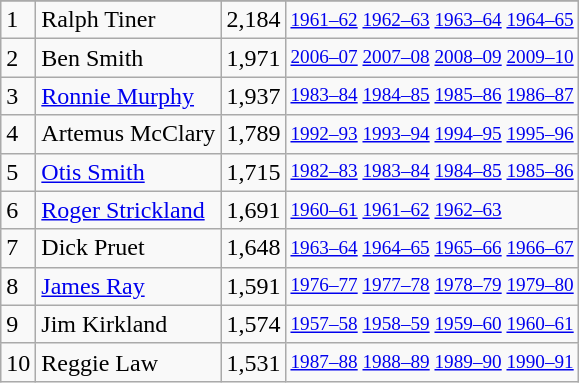<table class="wikitable">
<tr>
</tr>
<tr>
<td>1</td>
<td>Ralph Tiner</td>
<td>2,184</td>
<td style="font-size:80%;"><a href='#'>1961–62</a> <a href='#'>1962–63</a> <a href='#'>1963–64</a> <a href='#'>1964–65</a></td>
</tr>
<tr>
<td>2</td>
<td>Ben Smith</td>
<td>1,971</td>
<td style="font-size:80%;"><a href='#'>2006–07</a> <a href='#'>2007–08</a> <a href='#'>2008–09</a> <a href='#'>2009–10</a></td>
</tr>
<tr>
<td>3</td>
<td><a href='#'>Ronnie Murphy</a></td>
<td>1,937</td>
<td style="font-size:80%;"><a href='#'>1983–84</a> <a href='#'>1984–85</a> <a href='#'>1985–86</a> <a href='#'>1986–87</a></td>
</tr>
<tr>
<td>4</td>
<td>Artemus McClary</td>
<td>1,789</td>
<td style="font-size:80%;"><a href='#'>1992–93</a> <a href='#'>1993–94</a> <a href='#'>1994–95</a> <a href='#'>1995–96</a></td>
</tr>
<tr>
<td>5</td>
<td><a href='#'>Otis Smith</a></td>
<td>1,715</td>
<td style="font-size:80%;"><a href='#'>1982–83</a> <a href='#'>1983–84</a> <a href='#'>1984–85</a> <a href='#'>1985–86</a></td>
</tr>
<tr>
<td>6</td>
<td><a href='#'>Roger Strickland</a></td>
<td>1,691</td>
<td style="font-size:80%;"><a href='#'>1960–61</a> <a href='#'>1961–62</a> <a href='#'>1962–63</a></td>
</tr>
<tr>
<td>7</td>
<td>Dick Pruet</td>
<td>1,648</td>
<td style="font-size:80%;"><a href='#'>1963–64</a> <a href='#'>1964–65</a> <a href='#'>1965–66</a> <a href='#'>1966–67</a></td>
</tr>
<tr>
<td>8</td>
<td><a href='#'>James Ray</a></td>
<td>1,591</td>
<td style="font-size:80%;"><a href='#'>1976–77</a> <a href='#'>1977–78</a> <a href='#'>1978–79</a> <a href='#'>1979–80</a></td>
</tr>
<tr>
<td>9</td>
<td>Jim Kirkland</td>
<td>1,574</td>
<td style="font-size:80%;"><a href='#'>1957–58</a> <a href='#'>1958–59</a> <a href='#'>1959–60</a> <a href='#'>1960–61</a></td>
</tr>
<tr>
<td>10</td>
<td>Reggie Law</td>
<td>1,531</td>
<td style="font-size:80%;"><a href='#'>1987–88</a> <a href='#'>1988–89</a> <a href='#'>1989–90</a> <a href='#'>1990–91</a></td>
</tr>
</table>
